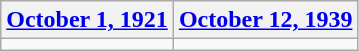<table class=wikitable>
<tr>
<th><a href='#'>October 1, 1921</a></th>
<th><a href='#'>October 12, 1939</a></th>
</tr>
<tr>
<td></td>
<td></td>
</tr>
</table>
